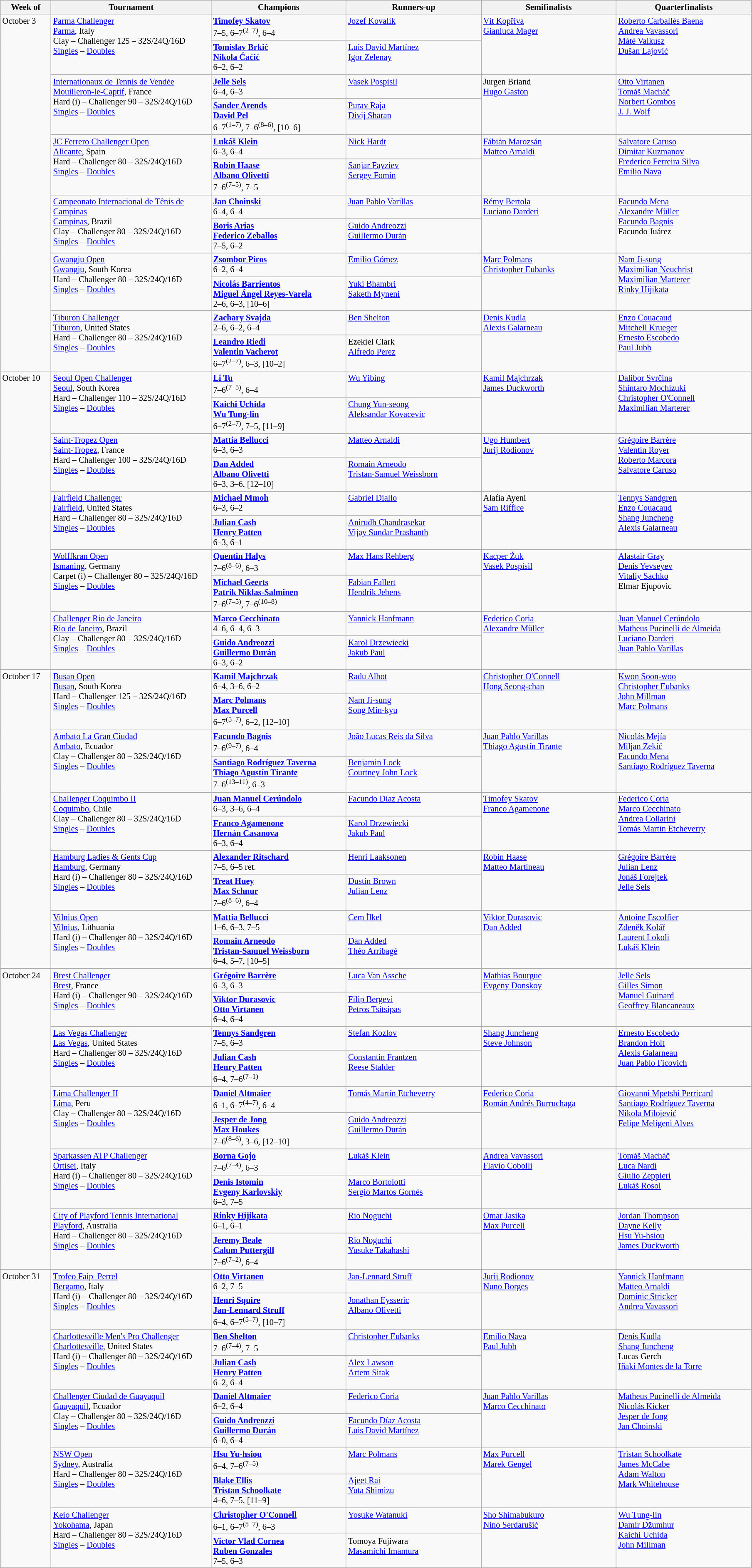<table class="wikitable" style="font-size:85%;">
<tr>
<th width=75>Week of</th>
<th width=250>Tournament</th>
<th width=210>Champions</th>
<th width=210>Runners-up</th>
<th width=210>Semifinalists</th>
<th width=210>Quarterfinalists</th>
</tr>
<tr valign=top>
<td rowspan=12>October 3</td>
<td rowspan=2><a href='#'>Parma Challenger</a><br><a href='#'>Parma</a>, Italy <br> Clay – Challenger 125 – 32S/24Q/16D<br><a href='#'>Singles</a> – <a href='#'>Doubles</a></td>
<td> <strong><a href='#'>Timofey Skatov</a></strong><br>7–5, 6–7<sup>(2–7)</sup>, 6–4</td>
<td> <a href='#'>Jozef Kovalík</a></td>
<td rowspan=2> <a href='#'>Vít Kopřiva</a> <br>  <a href='#'>Gianluca Mager</a></td>
<td rowspan=2> <a href='#'>Roberto Carballés Baena</a> <br> <a href='#'>Andrea Vavassori</a> <br> <a href='#'>Máté Valkusz</a> <br>  <a href='#'>Dušan Lajović</a></td>
</tr>
<tr valign=top>
<td> <strong><a href='#'>Tomislav Brkić</a></strong><br> <strong><a href='#'>Nikola Ćaćić</a></strong><br>6–2, 6–2</td>
<td> <a href='#'>Luis David Martínez</a><br> <a href='#'>Igor Zelenay</a></td>
</tr>
<tr valign=top>
<td rowspan=2><a href='#'>Internationaux de Tennis de Vendée</a><br><a href='#'>Mouilleron-le-Captif</a>, France <br> Hard (i) – Challenger 90 – 32S/24Q/16D<br><a href='#'>Singles</a> – <a href='#'>Doubles</a></td>
<td> <strong><a href='#'>Jelle Sels</a></strong><br>6–4, 6–3</td>
<td> <a href='#'>Vasek Pospisil</a></td>
<td rowspan=2> Jurgen Briand <br>  <a href='#'>Hugo Gaston</a></td>
<td rowspan=2> <a href='#'>Otto Virtanen</a> <br> <a href='#'>Tomáš Macháč</a> <br> <a href='#'>Norbert Gombos</a> <br>  <a href='#'>J. J. Wolf</a></td>
</tr>
<tr valign=top>
<td> <strong><a href='#'>Sander Arends</a></strong><br> <strong><a href='#'>David Pel</a></strong><br>6–7<sup>(1–7)</sup>, 7–6<sup>(8–6)</sup>, [10–6]</td>
<td> <a href='#'>Purav Raja</a><br> <a href='#'>Divij Sharan</a></td>
</tr>
<tr valign=top>
<td rowspan=2><a href='#'>JC Ferrero Challenger Open</a><br><a href='#'>Alicante</a>, Spain <br> Hard – Challenger 80 – 32S/24Q/16D<br><a href='#'>Singles</a> – <a href='#'>Doubles</a></td>
<td> <strong><a href='#'>Lukáš Klein</a></strong><br>6–3, 6–4</td>
<td> <a href='#'>Nick Hardt</a></td>
<td rowspan=2> <a href='#'>Fábián Marozsán</a> <br>  <a href='#'>Matteo Arnaldi</a></td>
<td rowspan=2> <a href='#'>Salvatore Caruso</a> <br> <a href='#'>Dimitar Kuzmanov</a> <br> <a href='#'>Frederico Ferreira Silva</a> <br>  <a href='#'>Emilio Nava</a></td>
</tr>
<tr valign=top>
<td> <strong><a href='#'>Robin Haase</a></strong><br> <strong><a href='#'>Albano Olivetti</a></strong><br>7–6<sup>(7–5)</sup>, 7–5</td>
<td> <a href='#'>Sanjar Fayziev</a><br> <a href='#'>Sergey Fomin</a></td>
</tr>
<tr valign=top>
<td rowspan=2><a href='#'>Campeonato Internacional de Tênis de Campinas</a><br><a href='#'>Campinas</a>, Brazil <br> Clay – Challenger 80 – 32S/24Q/16D<br><a href='#'>Singles</a> – <a href='#'>Doubles</a></td>
<td> <strong><a href='#'>Jan Choinski</a></strong><br>6–4, 6–4</td>
<td> <a href='#'>Juan Pablo Varillas</a></td>
<td rowspan=2> <a href='#'>Rémy Bertola</a> <br>  <a href='#'>Luciano Darderi</a></td>
<td rowspan=2> <a href='#'>Facundo Mena</a> <br> <a href='#'>Alexandre Müller</a> <br> <a href='#'>Facundo Bagnis</a> <br>  Facundo Juárez</td>
</tr>
<tr valign=top>
<td> <strong><a href='#'>Boris Arias</a></strong><br> <strong><a href='#'>Federico Zeballos</a></strong><br>7–5, 6–2</td>
<td> <a href='#'>Guido Andreozzi</a><br> <a href='#'>Guillermo Durán</a></td>
</tr>
<tr valign=top>
<td rowspan=2><a href='#'>Gwangju Open</a><br><a href='#'>Gwangju</a>, South Korea <br> Hard – Challenger 80 – 32S/24Q/16D<br><a href='#'>Singles</a> – <a href='#'>Doubles</a></td>
<td> <strong><a href='#'>Zsombor Piros</a></strong><br>6–2, 6–4</td>
<td> <a href='#'>Emilio Gómez</a></td>
<td rowspan=2> <a href='#'>Marc Polmans</a> <br>  <a href='#'>Christopher Eubanks</a></td>
<td rowspan=2> <a href='#'>Nam Ji-sung</a> <br>  <a href='#'>Maximilian Neuchrist</a> <br> <a href='#'>Maximilian Marterer</a> <br>  <a href='#'>Rinky Hijikata</a></td>
</tr>
<tr valign=top>
<td> <strong><a href='#'>Nicolás Barrientos</a></strong><br> <strong><a href='#'>Miguel Ángel Reyes-Varela</a></strong><br>2–6, 6–3, [10–6]</td>
<td> <a href='#'>Yuki Bhambri</a><br> <a href='#'>Saketh Myneni</a></td>
</tr>
<tr valign=top>
<td rowspan=2><a href='#'>Tiburon Challenger</a><br><a href='#'>Tiburon</a>, United States <br> Hard – Challenger 80 – 32S/24Q/16D<br><a href='#'>Singles</a> – <a href='#'>Doubles</a></td>
<td> <strong><a href='#'>Zachary Svajda</a></strong><br>2–6, 6–2, 6–4</td>
<td> <a href='#'>Ben Shelton</a></td>
<td rowspan=2> <a href='#'>Denis Kudla</a> <br>  <a href='#'>Alexis Galarneau</a></td>
<td rowspan=2> <a href='#'>Enzo Couacaud</a> <br> <a href='#'>Mitchell Krueger</a> <br> <a href='#'>Ernesto Escobedo</a> <br>  <a href='#'>Paul Jubb</a></td>
</tr>
<tr valign=top>
<td> <strong><a href='#'>Leandro Riedi</a></strong><br> <strong><a href='#'>Valentin Vacherot</a></strong><br>6–7<sup>(2–7)</sup>, 6–3, [10–2]</td>
<td> Ezekiel Clark<br> <a href='#'>Alfredo Perez</a></td>
</tr>
<tr valign=top>
<td rowspan=10>October 10</td>
<td rowspan=2><a href='#'>Seoul Open Challenger</a><br><a href='#'>Seoul</a>, South Korea <br> Hard – Challenger 110 – 32S/24Q/16D<br><a href='#'>Singles</a> – <a href='#'>Doubles</a></td>
<td> <strong><a href='#'>Li Tu</a></strong><br>7–6<sup>(7–5)</sup>, 6–4</td>
<td> <a href='#'>Wu Yibing</a></td>
<td rowspan=2> <a href='#'>Kamil Majchrzak</a> <br>  <a href='#'>James Duckworth</a></td>
<td rowspan=2> <a href='#'>Dalibor Svrčina</a> <br> <a href='#'>Shintaro Mochizuki</a> <br> <a href='#'>Christopher O'Connell</a> <br>  <a href='#'>Maximilian Marterer</a></td>
</tr>
<tr valign=top>
<td> <strong><a href='#'>Kaichi Uchida</a></strong><br> <strong><a href='#'>Wu Tung-lin</a></strong><br>6–7<sup>(2–7)</sup>, 7–5, [11–9]</td>
<td> <a href='#'>Chung Yun-seong</a><br> <a href='#'>Aleksandar Kovacevic</a></td>
</tr>
<tr valign=top>
<td rowspan=2><a href='#'>Saint-Tropez Open</a><br><a href='#'>Saint-Tropez</a>, France <br> Hard – Challenger 100 – 32S/24Q/16D<br><a href='#'>Singles</a> – <a href='#'>Doubles</a></td>
<td> <strong><a href='#'>Mattia Bellucci</a></strong><br>6–3, 6–3</td>
<td> <a href='#'>Matteo Arnaldi</a></td>
<td rowspan=2> <a href='#'>Ugo Humbert</a> <br>  <a href='#'>Jurij Rodionov</a></td>
<td rowspan=2> <a href='#'>Grégoire Barrère</a> <br> <a href='#'>Valentin Royer</a> <br> <a href='#'>Roberto Marcora</a> <br>  <a href='#'>Salvatore Caruso</a></td>
</tr>
<tr valign=top>
<td> <strong><a href='#'>Dan Added</a></strong><br> <strong><a href='#'>Albano Olivetti</a></strong><br>6–3, 3–6, [12–10]</td>
<td> <a href='#'>Romain Arneodo</a><br> <a href='#'>Tristan-Samuel Weissborn</a></td>
</tr>
<tr valign=top>
<td rowspan=2><a href='#'>Fairfield Challenger</a><br><a href='#'>Fairfield</a>, United States <br> Hard – Challenger 80 – 32S/24Q/16D<br><a href='#'>Singles</a> – <a href='#'>Doubles</a></td>
<td> <strong><a href='#'>Michael Mmoh</a></strong><br>6–3, 6–2</td>
<td> <a href='#'>Gabriel Diallo</a></td>
<td rowspan=2> Alafia Ayeni <br>  <a href='#'>Sam Riffice</a></td>
<td rowspan=2> <a href='#'>Tennys Sandgren</a> <br> <a href='#'>Enzo Couacaud</a> <br> <a href='#'>Shang Juncheng</a> <br>  <a href='#'>Alexis Galarneau</a></td>
</tr>
<tr valign=top>
<td> <strong><a href='#'>Julian Cash</a></strong><br> <strong><a href='#'>Henry Patten</a></strong><br>6–3, 6–1</td>
<td> <a href='#'>Anirudh Chandrasekar</a><br> <a href='#'>Vijay Sundar Prashanth</a></td>
</tr>
<tr valign=top>
<td rowspan=2><a href='#'>Wolffkran Open</a><br><a href='#'>Ismaning</a>, Germany <br> Carpet (i) – Challenger 80 – 32S/24Q/16D<br><a href='#'>Singles</a> – <a href='#'>Doubles</a></td>
<td> <strong><a href='#'>Quentin Halys</a></strong><br>7–6<sup>(8–6)</sup>, 6–3</td>
<td> <a href='#'>Max Hans Rehberg</a></td>
<td rowspan=2> <a href='#'>Kacper Żuk</a> <br>  <a href='#'>Vasek Pospisil</a></td>
<td rowspan=2> <a href='#'>Alastair Gray</a> <br> <a href='#'>Denis Yevseyev</a> <br> <a href='#'>Vitaliy Sachko</a> <br>  Elmar Ejupovic</td>
</tr>
<tr valign=top>
<td> <strong><a href='#'>Michael Geerts</a></strong><br> <strong><a href='#'>Patrik Niklas-Salminen</a></strong><br>7–6<sup>(7–5)</sup>, 7–6<sup>(10–8)</sup></td>
<td> <a href='#'>Fabian Fallert</a><br> <a href='#'>Hendrik Jebens</a></td>
</tr>
<tr valign=top>
<td rowspan=2><a href='#'>Challenger Rio de Janeiro</a><br><a href='#'>Rio de Janeiro</a>, Brazil <br> Clay – Challenger 80 – 32S/24Q/16D<br><a href='#'>Singles</a> – <a href='#'>Doubles</a></td>
<td> <strong><a href='#'>Marco Cecchinato</a></strong><br>4–6, 6–4, 6–3</td>
<td> <a href='#'>Yannick Hanfmann</a></td>
<td rowspan=2> <a href='#'>Federico Coria</a> <br>  <a href='#'>Alexandre Müller</a></td>
<td rowspan=2> <a href='#'>Juan Manuel Cerúndolo</a> <br> <a href='#'>Matheus Pucinelli de Almeida</a> <br> <a href='#'>Luciano Darderi</a> <br>  <a href='#'>Juan Pablo Varillas</a></td>
</tr>
<tr valign=top>
<td> <strong><a href='#'>Guido Andreozzi</a></strong><br> <strong><a href='#'>Guillermo Durán</a></strong><br>6–3, 6–2</td>
<td> <a href='#'>Karol Drzewiecki</a><br> <a href='#'>Jakub Paul</a></td>
</tr>
<tr valign=top>
<td rowspan=10>October 17</td>
<td rowspan=2><a href='#'>Busan Open</a><br><a href='#'>Busan</a>, South Korea <br> Hard – Challenger 125 – 32S/24Q/16D<br><a href='#'>Singles</a> – <a href='#'>Doubles</a></td>
<td> <strong><a href='#'>Kamil Majchrzak</a></strong><br>6–4, 3–6, 6–2</td>
<td> <a href='#'>Radu Albot</a></td>
<td rowspan=2> <a href='#'>Christopher O'Connell</a> <br>  <a href='#'>Hong Seong-chan</a></td>
<td rowspan=2> <a href='#'>Kwon Soon-woo</a> <br> <a href='#'>Christopher Eubanks</a> <br> <a href='#'>John Millman</a> <br>  <a href='#'>Marc Polmans</a></td>
</tr>
<tr valign=top>
<td> <strong><a href='#'>Marc Polmans</a></strong><br> <strong><a href='#'>Max Purcell</a></strong><br>6–7<sup>(5–7)</sup>, 6–2, [12–10]</td>
<td> <a href='#'>Nam Ji-sung</a><br> <a href='#'>Song Min-kyu</a></td>
</tr>
<tr valign=top>
<td rowspan=2><a href='#'>Ambato La Gran Ciudad</a><br><a href='#'>Ambato</a>, Ecuador <br> Clay – Challenger 80 – 32S/24Q/16D<br><a href='#'>Singles</a> – <a href='#'>Doubles</a></td>
<td> <strong><a href='#'>Facundo Bagnis</a></strong><br>7–6<sup>(9–7)</sup>, 6–4</td>
<td> <a href='#'>João Lucas Reis da Silva</a></td>
<td rowspan=2> <a href='#'>Juan Pablo Varillas</a> <br>  <a href='#'>Thiago Agustín Tirante</a></td>
<td rowspan=2> <a href='#'>Nicolás Mejía</a> <br>  <a href='#'>Miljan Zekić</a> <br>  <a href='#'>Facundo Mena</a> <br>  <a href='#'>Santiago Rodríguez Taverna</a></td>
</tr>
<tr valign=top>
<td> <strong><a href='#'>Santiago Rodríguez Taverna</a></strong><br> <strong><a href='#'>Thiago Agustín Tirante</a></strong><br>7–6<sup>(13–11)</sup>, 6–3</td>
<td> <a href='#'>Benjamin Lock</a><br> <a href='#'>Courtney John Lock</a></td>
</tr>
<tr valign=top>
<td rowspan=2><a href='#'>Challenger Coquimbo II</a><br><a href='#'>Coquimbo</a>, Chile <br> Clay – Challenger 80 – 32S/24Q/16D<br><a href='#'>Singles</a> – <a href='#'>Doubles</a></td>
<td> <strong><a href='#'>Juan Manuel Cerúndolo</a></strong><br>6–3, 3–6, 6–4</td>
<td> <a href='#'>Facundo Díaz Acosta</a></td>
<td rowspan=2> <a href='#'>Timofey Skatov</a> <br>  <a href='#'>Franco Agamenone</a></td>
<td rowspan=2> <a href='#'>Federico Coria</a> <br> <a href='#'>Marco Cecchinato</a> <br> <a href='#'>Andrea Collarini</a> <br>  <a href='#'>Tomás Martín Etcheverry</a></td>
</tr>
<tr valign=top>
<td> <strong><a href='#'>Franco Agamenone</a></strong><br> <strong><a href='#'>Hernán Casanova</a></strong><br>6–3, 6–4</td>
<td> <a href='#'>Karol Drzewiecki</a><br> <a href='#'>Jakub Paul</a></td>
</tr>
<tr valign=top>
<td rowspan=2><a href='#'>Hamburg Ladies & Gents Cup</a><br><a href='#'>Hamburg</a>, Germany <br> Hard (i) – Challenger 80 – 32S/24Q/16D<br><a href='#'>Singles</a> – <a href='#'>Doubles</a></td>
<td> <strong><a href='#'>Alexander Ritschard</a></strong><br>7–5, 6–5 ret.</td>
<td> <a href='#'>Henri Laaksonen</a></td>
<td rowspan=2> <a href='#'>Robin Haase</a> <br>  <a href='#'>Matteo Martineau</a></td>
<td rowspan=2> <a href='#'>Grégoire Barrère</a> <br> <a href='#'>Julian Lenz</a> <br> <a href='#'>Jonáš Forejtek</a> <br>  <a href='#'>Jelle Sels</a></td>
</tr>
<tr valign=top>
<td> <strong><a href='#'>Treat Huey</a></strong><br> <strong><a href='#'>Max Schnur</a></strong><br>7–6<sup>(8–6)</sup>, 6–4</td>
<td> <a href='#'>Dustin Brown</a><br> <a href='#'>Julian Lenz</a></td>
</tr>
<tr valign=top>
<td rowspan=2><a href='#'>Vilnius Open</a><br><a href='#'>Vilnius</a>, Lithuania <br> Hard (i) – Challenger 80 – 32S/24Q/16D<br><a href='#'>Singles</a> – <a href='#'>Doubles</a></td>
<td> <strong><a href='#'>Mattia Bellucci</a></strong><br>1–6, 6–3, 7–5</td>
<td> <a href='#'>Cem İlkel</a></td>
<td rowspan=2> <a href='#'>Viktor Durasovic</a> <br>  <a href='#'>Dan Added</a></td>
<td rowspan=2> <a href='#'>Antoine Escoffier</a> <br> <a href='#'>Zdeněk Kolář</a> <br> <a href='#'>Laurent Lokoli</a> <br>  <a href='#'>Lukáš Klein</a></td>
</tr>
<tr valign=top>
<td> <strong><a href='#'>Romain Arneodo</a></strong><br> <strong><a href='#'>Tristan-Samuel Weissborn</a></strong><br>6–4, 5–7, [10–5]</td>
<td> <a href='#'>Dan Added</a><br> <a href='#'>Théo Arribagé</a></td>
</tr>
<tr valign=top>
<td rowspan=10>October 24</td>
<td rowspan=2><a href='#'>Brest Challenger</a><br><a href='#'>Brest</a>, France <br> Hard (i) – Challenger 90 – 32S/24Q/16D<br><a href='#'>Singles</a> – <a href='#'>Doubles</a></td>
<td> <strong><a href='#'>Grégoire Barrère</a></strong><br>6–3, 6–3</td>
<td> <a href='#'>Luca Van Assche</a></td>
<td rowspan=2> <a href='#'>Mathias Bourgue</a> <br>  <a href='#'>Evgeny Donskoy</a></td>
<td rowspan=2> <a href='#'>Jelle Sels</a> <br> <a href='#'>Gilles Simon</a> <br> <a href='#'>Manuel Guinard</a> <br>  <a href='#'>Geoffrey Blancaneaux</a></td>
</tr>
<tr valign=top>
<td> <strong><a href='#'>Viktor Durasovic</a></strong><br> <strong><a href='#'>Otto Virtanen</a></strong><br>6–4, 6–4</td>
<td> <a href='#'>Filip Bergevi</a><br> <a href='#'>Petros Tsitsipas</a></td>
</tr>
<tr valign=top>
<td rowspan=2><a href='#'>Las Vegas Challenger</a><br><a href='#'>Las Vegas</a>, United States <br> Hard – Challenger 80 – 32S/24Q/16D<br><a href='#'>Singles</a> – <a href='#'>Doubles</a></td>
<td> <strong><a href='#'>Tennys Sandgren</a></strong><br>7–5, 6–3</td>
<td> <a href='#'>Stefan Kozlov</a></td>
<td rowspan=2> <a href='#'>Shang Juncheng</a> <br>  <a href='#'>Steve Johnson</a></td>
<td rowspan=2> <a href='#'>Ernesto Escobedo</a> <br>  <a href='#'>Brandon Holt</a> <br> <a href='#'>Alexis Galarneau</a> <br>  <a href='#'>Juan Pablo Ficovich</a></td>
</tr>
<tr valign=top>
<td> <strong><a href='#'>Julian Cash</a></strong><br> <strong><a href='#'>Henry Patten</a></strong><br>6–4, 7–6<sup>(7–1)</sup></td>
<td> <a href='#'>Constantin Frantzen</a><br> <a href='#'>Reese Stalder</a></td>
</tr>
<tr valign=top>
<td rowspan=2><a href='#'>Lima Challenger II</a><br><a href='#'>Lima</a>, Peru <br> Clay – Challenger 80 – 32S/24Q/16D<br><a href='#'>Singles</a> – <a href='#'>Doubles</a></td>
<td> <strong><a href='#'>Daniel Altmaier</a></strong><br>6–1, 6–7<sup>(4–7)</sup>, 6–4</td>
<td> <a href='#'>Tomás Martín Etcheverry</a></td>
<td rowspan=2> <a href='#'>Federico Coria</a> <br>  <a href='#'>Román Andrés Burruchaga</a></td>
<td rowspan=2> <a href='#'>Giovanni Mpetshi Perricard</a> <br> <a href='#'>Santiago Rodríguez Taverna</a> <br>  <a href='#'>Nikola Milojević</a> <br>  <a href='#'>Felipe Meligeni Alves</a></td>
</tr>
<tr valign=top>
<td> <strong><a href='#'>Jesper de Jong</a></strong><br> <strong><a href='#'>Max Houkes</a></strong><br>7–6<sup>(8–6)</sup>, 3–6, [12–10]</td>
<td> <a href='#'>Guido Andreozzi</a><br> <a href='#'>Guillermo Durán</a></td>
</tr>
<tr valign=top>
<td rowspan=2><a href='#'>Sparkassen ATP Challenger</a><br><a href='#'>Ortisei</a>, Italy <br> Hard (i) – Challenger 80 – 32S/24Q/16D<br><a href='#'>Singles</a> – <a href='#'>Doubles</a></td>
<td> <strong><a href='#'>Borna Gojo</a></strong><br>7–6<sup>(7–4)</sup>, 6–3</td>
<td> <a href='#'>Lukáš Klein</a></td>
<td rowspan=2> <a href='#'>Andrea Vavassori</a> <br>  <a href='#'>Flavio Cobolli</a></td>
<td rowspan=2> <a href='#'>Tomáš Macháč</a> <br> <a href='#'>Luca Nardi</a> <br> <a href='#'>Giulio Zeppieri</a> <br>  <a href='#'>Lukáš Rosol</a></td>
</tr>
<tr valign=top>
<td> <strong><a href='#'>Denis Istomin</a></strong><br> <strong><a href='#'>Evgeny Karlovskiy</a></strong><br>6–3, 7–5</td>
<td> <a href='#'>Marco Bortolotti</a><br> <a href='#'>Sergio Martos Gornés</a></td>
</tr>
<tr valign=top>
<td rowspan=2><a href='#'>City of Playford Tennis International</a><br><a href='#'>Playford</a>, Australia <br> Hard – Challenger 80 – 32S/24Q/16D<br><a href='#'>Singles</a> – <a href='#'>Doubles</a></td>
<td> <strong><a href='#'>Rinky Hijikata</a></strong><br>6–1, 6–1</td>
<td> <a href='#'>Rio Noguchi</a></td>
<td rowspan=2> <a href='#'>Omar Jasika</a> <br>  <a href='#'>Max Purcell</a></td>
<td rowspan=2> <a href='#'>Jordan Thompson</a> <br> <a href='#'>Dayne Kelly</a> <br> <a href='#'>Hsu Yu-hsiou</a> <br>   <a href='#'>James Duckworth</a></td>
</tr>
<tr valign=top>
<td> <strong><a href='#'>Jeremy Beale</a></strong><br> <strong><a href='#'>Calum Puttergill</a></strong><br>7–6<sup>(7–2)</sup>, 6–4</td>
<td> <a href='#'>Rio Noguchi</a><br> <a href='#'>Yusuke Takahashi</a></td>
</tr>
<tr valign=top>
<td rowspan=10>October 31</td>
<td rowspan=2><a href='#'>Trofeo Faip–Perrel</a><br><a href='#'>Bergamo</a>, Italy <br> Hard (i) – Challenger 80 – 32S/24Q/16D<br><a href='#'>Singles</a> – <a href='#'>Doubles</a></td>
<td> <strong><a href='#'>Otto Virtanen</a></strong><br>6–2, 7–5</td>
<td> <a href='#'>Jan-Lennard Struff</a></td>
<td rowspan=2> <a href='#'>Jurij Rodionov</a> <br>  <a href='#'>Nuno Borges</a></td>
<td rowspan=2> <a href='#'>Yannick Hanfmann</a> <br> <a href='#'>Matteo Arnaldi</a> <br> <a href='#'>Dominic Stricker</a> <br>  <a href='#'>Andrea Vavassori</a></td>
</tr>
<tr valign=top>
<td> <strong><a href='#'>Henri Squire</a></strong><br> <strong><a href='#'>Jan-Lennard Struff</a></strong><br>6–4, 6–7<sup>(5–7)</sup>, [10–7]</td>
<td> <a href='#'>Jonathan Eysseric</a><br> <a href='#'>Albano Olivetti</a></td>
</tr>
<tr valign=top>
<td rowspan=2><a href='#'>Charlottesville Men's Pro Challenger</a><br><a href='#'>Charlottesville</a>, United States <br> Hard (i) – Challenger 80 – 32S/24Q/16D<br><a href='#'>Singles</a> – <a href='#'>Doubles</a></td>
<td> <strong><a href='#'>Ben Shelton</a></strong><br>7–6<sup>(7–4)</sup>, 7–5</td>
<td> <a href='#'>Christopher Eubanks</a></td>
<td rowspan=2> <a href='#'>Emilio Nava</a> <br>  <a href='#'>Paul Jubb</a></td>
<td rowspan=2> <a href='#'>Denis Kudla</a> <br>  <a href='#'>Shang Juncheng</a> <br>  Lucas Gerch <br>  <a href='#'>Iñaki Montes de la Torre</a></td>
</tr>
<tr valign=top>
<td> <strong><a href='#'>Julian Cash</a></strong><br> <strong><a href='#'>Henry Patten</a></strong><br>6–2, 6–4</td>
<td> <a href='#'>Alex Lawson</a><br> <a href='#'>Artem Sitak</a></td>
</tr>
<tr valign=top>
<td rowspan=2><a href='#'>Challenger Ciudad de Guayaquil</a><br><a href='#'>Guayaquil</a>, Ecuador <br> Clay – Challenger 80 – 32S/24Q/16D<br><a href='#'>Singles</a> – <a href='#'>Doubles</a></td>
<td> <strong><a href='#'>Daniel Altmaier</a></strong><br>6–2, 6–4</td>
<td> <a href='#'>Federico Coria</a></td>
<td rowspan=2> <a href='#'>Juan Pablo Varillas</a> <br>  <a href='#'>Marco Cecchinato</a></td>
<td rowspan=2> <a href='#'>Matheus Pucinelli de Almeida</a> <br>  <a href='#'>Nicolás Kicker</a> <br> <a href='#'>Jesper de Jong</a> <br>  <a href='#'>Jan Choinski</a></td>
</tr>
<tr valign=top>
<td> <strong><a href='#'>Guido Andreozzi</a></strong><br> <strong><a href='#'>Guillermo Durán</a></strong><br>6–0, 6–4</td>
<td> <a href='#'>Facundo Díaz Acosta</a><br> <a href='#'>Luis David Martínez</a></td>
</tr>
<tr valign=top>
<td rowspan=2><a href='#'>NSW Open</a><br><a href='#'>Sydney</a>, Australia <br> Hard – Challenger 80 – 32S/24Q/16D<br><a href='#'>Singles</a> – <a href='#'>Doubles</a></td>
<td> <strong><a href='#'>Hsu Yu-hsiou</a></strong><br>6–4, 7–6<sup>(7–5)</sup></td>
<td> <a href='#'>Marc Polmans</a></td>
<td rowspan=2> <a href='#'>Max Purcell</a> <br>  <a href='#'>Marek Gengel</a></td>
<td rowspan=2> <a href='#'>Tristan Schoolkate</a> <br>  <a href='#'>James McCabe</a> <br>  <a href='#'>Adam Walton</a> <br>  <a href='#'>Mark Whitehouse</a></td>
</tr>
<tr valign=top>
<td> <strong><a href='#'>Blake Ellis</a></strong><br> <strong><a href='#'>Tristan Schoolkate</a></strong><br>4–6, 7–5, [11–9]</td>
<td> <a href='#'>Ajeet Rai</a><br> <a href='#'>Yuta Shimizu</a></td>
</tr>
<tr valign=top>
<td rowspan=2><a href='#'>Keio Challenger</a><br><a href='#'>Yokohama</a>, Japan <br> Hard – Challenger 80 – 32S/24Q/16D<br><a href='#'>Singles</a> – <a href='#'>Doubles</a></td>
<td> <strong><a href='#'>Christopher O'Connell</a></strong><br>6–1, 6–7<sup>(5–7)</sup>, 6–3</td>
<td> <a href='#'>Yosuke Watanuki</a></td>
<td rowspan=2> <a href='#'>Sho Shimabukuro</a> <br>  <a href='#'>Nino Serdarušić</a></td>
<td rowspan=2> <a href='#'>Wu Tung-lin</a> <br> <a href='#'>Damir Džumhur</a> <br>  <a href='#'>Kaichi Uchida</a> <br>  <a href='#'>John Millman</a></td>
</tr>
<tr valign=top>
<td> <strong><a href='#'>Victor Vlad Cornea</a></strong><br> <strong><a href='#'>Ruben Gonzales</a></strong><br>7–5, 6–3</td>
<td> Tomoya Fujiwara<br> <a href='#'>Masamichi Imamura</a></td>
</tr>
</table>
